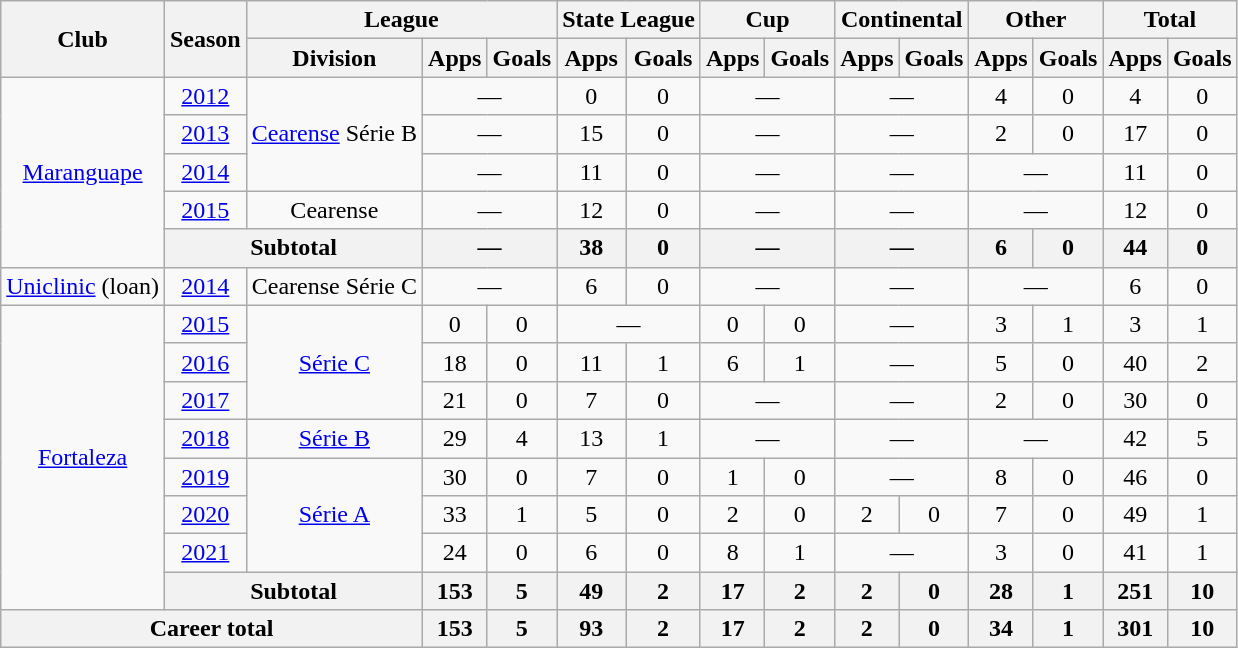<table class="wikitable" style="text-align: center;">
<tr>
<th rowspan="2">Club</th>
<th rowspan="2">Season</th>
<th colspan="3">League</th>
<th colspan="2">State League</th>
<th colspan="2">Cup</th>
<th colspan="2">Continental</th>
<th colspan="2">Other</th>
<th colspan="2">Total</th>
</tr>
<tr>
<th>Division</th>
<th>Apps</th>
<th>Goals</th>
<th>Apps</th>
<th>Goals</th>
<th>Apps</th>
<th>Goals</th>
<th>Apps</th>
<th>Goals</th>
<th>Apps</th>
<th>Goals</th>
<th>Apps</th>
<th>Goals</th>
</tr>
<tr>
<td rowspan="5" valign="center"><a href='#'>Maranguape</a></td>
<td><a href='#'>2012</a></td>
<td rowspan="3"><a href='#'>Cearense</a> Série B</td>
<td colspan="2">—</td>
<td>0</td>
<td>0</td>
<td colspan="2">—</td>
<td colspan="2">—</td>
<td>4</td>
<td>0</td>
<td>4</td>
<td>0</td>
</tr>
<tr>
<td><a href='#'>2013</a></td>
<td colspan="2">—</td>
<td>15</td>
<td>0</td>
<td colspan="2">—</td>
<td colspan="2">—</td>
<td>2</td>
<td>0</td>
<td>17</td>
<td>0</td>
</tr>
<tr>
<td><a href='#'>2014</a></td>
<td colspan="2">—</td>
<td>11</td>
<td>0</td>
<td colspan="2">—</td>
<td colspan="2">—</td>
<td colspan="2">—</td>
<td>11</td>
<td>0</td>
</tr>
<tr>
<td><a href='#'>2015</a></td>
<td>Cearense</td>
<td colspan="2">—</td>
<td>12</td>
<td>0</td>
<td colspan="2">—</td>
<td colspan="2">—</td>
<td colspan="2">—</td>
<td>12</td>
<td>0</td>
</tr>
<tr>
<th colspan="2">Subtotal</th>
<th colspan="2">—</th>
<th>38</th>
<th>0</th>
<th colspan="2">—</th>
<th colspan="2">—</th>
<th>6</th>
<th>0</th>
<th>44</th>
<th>0</th>
</tr>
<tr>
<td valign="center"><a href='#'>Uniclinic</a> (loan)</td>
<td><a href='#'>2014</a></td>
<td>Cearense Série C</td>
<td colspan="2">—</td>
<td>6</td>
<td>0</td>
<td colspan="2">—</td>
<td colspan="2">—</td>
<td colspan="2">—</td>
<td>6</td>
<td>0</td>
</tr>
<tr>
<td rowspan="8" valign="center"><a href='#'>Fortaleza</a></td>
<td><a href='#'>2015</a></td>
<td rowspan="3"><a href='#'>Série C</a></td>
<td>0</td>
<td>0</td>
<td colspan="2">—</td>
<td>0</td>
<td>0</td>
<td colspan="2">—</td>
<td>3</td>
<td>1</td>
<td>3</td>
<td>1</td>
</tr>
<tr>
<td><a href='#'>2016</a></td>
<td>18</td>
<td>0</td>
<td>11</td>
<td>1</td>
<td>6</td>
<td>1</td>
<td colspan="2">—</td>
<td>5</td>
<td>0</td>
<td>40</td>
<td>2</td>
</tr>
<tr>
<td><a href='#'>2017</a></td>
<td>21</td>
<td>0</td>
<td>7</td>
<td>0</td>
<td colspan="2">—</td>
<td colspan="2">—</td>
<td>2</td>
<td>0</td>
<td>30</td>
<td>0</td>
</tr>
<tr>
<td><a href='#'>2018</a></td>
<td><a href='#'>Série B</a></td>
<td>29</td>
<td>4</td>
<td>13</td>
<td>1</td>
<td colspan="2">—</td>
<td colspan="2">—</td>
<td colspan="2">—</td>
<td>42</td>
<td>5</td>
</tr>
<tr>
<td><a href='#'>2019</a></td>
<td rowspan="3"><a href='#'>Série A</a></td>
<td>30</td>
<td>0</td>
<td>7</td>
<td>0</td>
<td>1</td>
<td>0</td>
<td colspan="2">—</td>
<td>8</td>
<td>0</td>
<td>46</td>
<td>0</td>
</tr>
<tr>
<td><a href='#'>2020</a></td>
<td>33</td>
<td>1</td>
<td>5</td>
<td>0</td>
<td>2</td>
<td>0</td>
<td>2</td>
<td>0</td>
<td>7</td>
<td>0</td>
<td>49</td>
<td>1</td>
</tr>
<tr>
<td><a href='#'>2021</a></td>
<td>24</td>
<td>0</td>
<td>6</td>
<td>0</td>
<td>8</td>
<td>1</td>
<td colspan="2">—</td>
<td>3</td>
<td>0</td>
<td>41</td>
<td>1</td>
</tr>
<tr>
<th colspan="2">Subtotal</th>
<th>153</th>
<th>5</th>
<th>49</th>
<th>2</th>
<th>17</th>
<th>2</th>
<th>2</th>
<th>0</th>
<th>28</th>
<th>1</th>
<th>251</th>
<th>10</th>
</tr>
<tr>
<th colspan="3"><strong>Career total</strong></th>
<th>153</th>
<th>5</th>
<th>93</th>
<th>2</th>
<th>17</th>
<th>2</th>
<th>2</th>
<th>0</th>
<th>34</th>
<th>1</th>
<th>301</th>
<th>10</th>
</tr>
</table>
